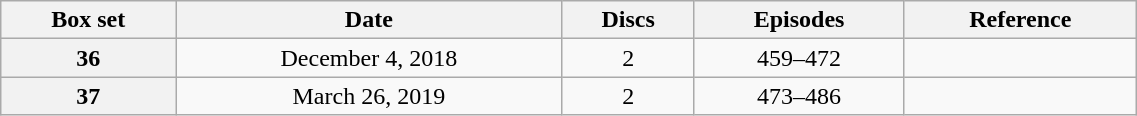<table class="wikitable" style="text-align: center; width: 60%;">
<tr>
<th scope="col" 175px;>Box set</th>
<th scope="col" 125px;>Date</th>
<th scope="col">Discs</th>
<th scope="col">Episodes</th>
<th scope="col">Reference</th>
</tr>
<tr>
<th scope="row">36</th>
<td>December 4, 2018</td>
<td>2</td>
<td>459–472</td>
<td></td>
</tr>
<tr>
<th scope="row">37</th>
<td>March 26, 2019</td>
<td>2</td>
<td>473–486</td>
<td></td>
</tr>
</table>
